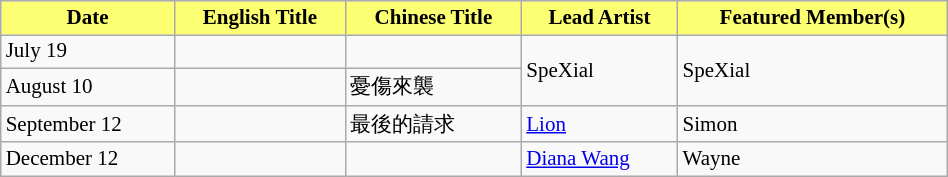<table class="wikitable" style="font-size:14px" text-align="center" width="50%">
<tr>
<th style="background: #FDFF73"><strong>Date</strong></th>
<th style="background: #FDFF73"><strong>English Title</strong></th>
<th style="background: #FDFF73"><strong>Chinese Title</strong></th>
<th style="background: #FDFF73"><strong>Lead Artist</strong></th>
<th style="background: #FDFF73"><strong>Featured Member(s)</strong></th>
</tr>
<tr>
<td>July 19</td>
<td></td>
<td></td>
<td rowspan="2">SpeXial</td>
<td rowspan="2">SpeXial</td>
</tr>
<tr>
<td>August 10</td>
<td></td>
<td>憂傷來襲</td>
</tr>
<tr>
<td>September 12</td>
<td></td>
<td>最後的請求</td>
<td><a href='#'>Lion</a></td>
<td>Simon</td>
</tr>
<tr>
<td>December 12</td>
<td></td>
<td></td>
<td><a href='#'>Diana Wang</a></td>
<td>Wayne</td>
</tr>
</table>
